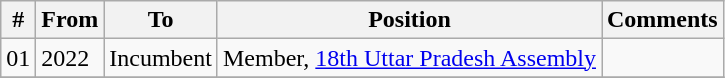<table class="wikitable sortable">
<tr>
<th>#</th>
<th>From</th>
<th>To</th>
<th>Position</th>
<th>Comments</th>
</tr>
<tr>
<td>01</td>
<td>2022</td>
<td>Incumbent</td>
<td>Member, <a href='#'>18th Uttar Pradesh Assembly</a></td>
<td></td>
</tr>
<tr>
</tr>
</table>
